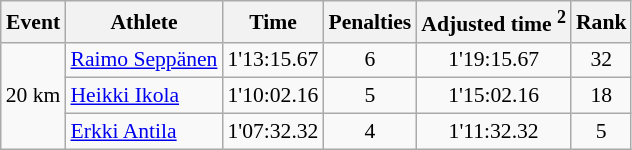<table class="wikitable" style="font-size:90%">
<tr>
<th>Event</th>
<th>Athlete</th>
<th>Time</th>
<th>Penalties</th>
<th>Adjusted time <sup>2</sup></th>
<th>Rank</th>
</tr>
<tr>
<td rowspan="3">20 km</td>
<td><a href='#'>Raimo Seppänen</a></td>
<td align="center">1'13:15.67</td>
<td align="center">6</td>
<td align="center">1'19:15.67</td>
<td align="center">32</td>
</tr>
<tr>
<td><a href='#'>Heikki Ikola</a></td>
<td align="center">1'10:02.16</td>
<td align="center">5</td>
<td align="center">1'15:02.16</td>
<td align="center">18</td>
</tr>
<tr>
<td><a href='#'>Erkki Antila</a></td>
<td align="center">1'07:32.32</td>
<td align="center">4</td>
<td align="center">1'11:32.32</td>
<td align="center">5</td>
</tr>
</table>
